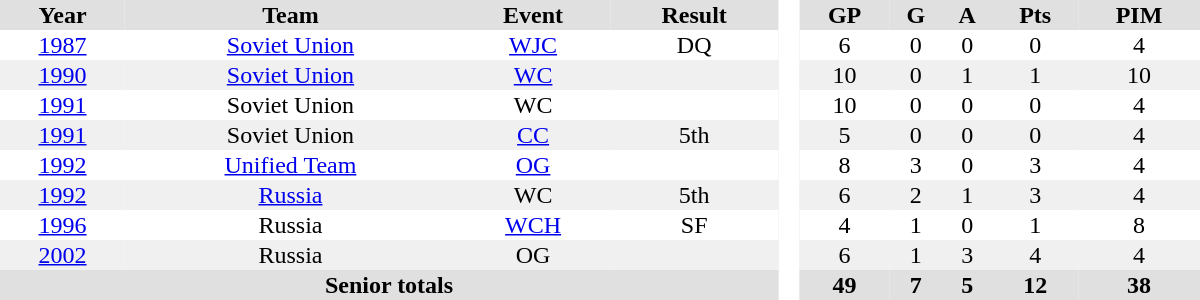<table border="0" cellpadding="1" cellspacing="0" style="text-align:center; width:50em">
<tr ALIGN="center" bgcolor="#e0e0e0">
<th>Year</th>
<th>Team</th>
<th>Event</th>
<th>Result</th>
<th ALIGN="center" rowspan="99" bgcolor="#ffffff"> </th>
<th>GP</th>
<th>G</th>
<th>A</th>
<th>Pts</th>
<th>PIM</th>
</tr>
<tr>
<td><a href='#'>1987</a></td>
<td><a href='#'>Soviet Union</a></td>
<td><a href='#'>WJC</a></td>
<td>DQ</td>
<td>6</td>
<td>0</td>
<td>0</td>
<td>0</td>
<td>4</td>
</tr>
<tr bgcolor="#f0f0f0">
<td><a href='#'>1990</a></td>
<td><a href='#'>Soviet Union</a></td>
<td><a href='#'>WC</a></td>
<td></td>
<td>10</td>
<td>0</td>
<td>1</td>
<td>1</td>
<td>10</td>
</tr>
<tr>
<td><a href='#'>1991</a></td>
<td>Soviet Union</td>
<td>WC</td>
<td></td>
<td>10</td>
<td>0</td>
<td>0</td>
<td>0</td>
<td>4</td>
</tr>
<tr bgcolor="#f0f0f0">
<td><a href='#'>1991</a></td>
<td>Soviet Union</td>
<td><a href='#'>CC</a></td>
<td>5th</td>
<td>5</td>
<td>0</td>
<td>0</td>
<td>0</td>
<td>4</td>
</tr>
<tr>
<td><a href='#'>1992</a></td>
<td><a href='#'>Unified Team</a></td>
<td><a href='#'>OG</a></td>
<td></td>
<td>8</td>
<td>3</td>
<td>0</td>
<td>3</td>
<td>4</td>
</tr>
<tr bgcolor="#f0f0f0">
<td><a href='#'>1992</a></td>
<td><a href='#'>Russia</a></td>
<td>WC</td>
<td>5th</td>
<td>6</td>
<td>2</td>
<td>1</td>
<td>3</td>
<td>4</td>
</tr>
<tr>
<td><a href='#'>1996</a></td>
<td>Russia</td>
<td><a href='#'>WCH</a></td>
<td>SF</td>
<td>4</td>
<td>1</td>
<td>0</td>
<td>1</td>
<td>8</td>
</tr>
<tr bgcolor="#f0f0f0">
<td><a href='#'>2002</a></td>
<td>Russia</td>
<td>OG</td>
<td></td>
<td>6</td>
<td>1</td>
<td>3</td>
<td>4</td>
<td>4</td>
</tr>
<tr bgcolor="#e0e0e0">
<th colspan=4>Senior totals</th>
<th>49</th>
<th>7</th>
<th>5</th>
<th>12</th>
<th>38</th>
</tr>
</table>
